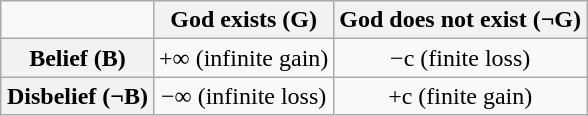<table class="wikitable" style="margin:1em auto; text-align:center;width100%;">
<tr>
<td></td>
<th>God exists (G)</th>
<th>God does not exist (¬G)</th>
</tr>
<tr>
<th>Belief (B)</th>
<td>+∞ (infinite gain)</td>
<td>−c (finite loss)</td>
</tr>
<tr>
<th>Disbelief (¬B)</th>
<td>−∞ (infinite loss)</td>
<td>+c (finite gain)</td>
</tr>
</table>
